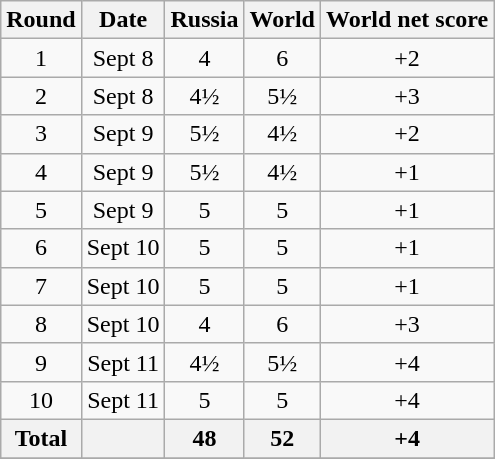<table class="wikitable" border="1" style="text-align:center;">
<tr>
<th>Round</th>
<th>Date</th>
<th>Russia</th>
<th>World</th>
<th>World net score</th>
</tr>
<tr>
<td>1</td>
<td>Sept 8</td>
<td>4</td>
<td>6</td>
<td>+2</td>
</tr>
<tr>
<td>2</td>
<td>Sept 8</td>
<td>4½</td>
<td>5½</td>
<td>+3</td>
</tr>
<tr>
<td>3</td>
<td>Sept 9</td>
<td>5½</td>
<td>4½</td>
<td>+2</td>
</tr>
<tr>
<td>4</td>
<td>Sept 9</td>
<td>5½</td>
<td>4½</td>
<td>+1</td>
</tr>
<tr>
<td>5</td>
<td>Sept 9</td>
<td>5</td>
<td>5</td>
<td>+1</td>
</tr>
<tr>
<td>6</td>
<td>Sept 10</td>
<td>5</td>
<td>5</td>
<td>+1</td>
</tr>
<tr>
<td>7</td>
<td>Sept 10</td>
<td>5</td>
<td>5</td>
<td>+1</td>
</tr>
<tr>
<td>8</td>
<td>Sept 10</td>
<td>4</td>
<td>6</td>
<td>+3</td>
</tr>
<tr>
<td>9</td>
<td>Sept 11</td>
<td>4½</td>
<td>5½</td>
<td>+4</td>
</tr>
<tr>
<td>10</td>
<td>Sept 11</td>
<td>5</td>
<td>5</td>
<td>+4</td>
</tr>
<tr>
<th>Total</th>
<th></th>
<th>48</th>
<th>52</th>
<th>+4</th>
</tr>
<tr>
</tr>
</table>
